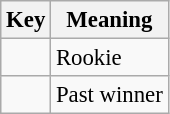<table class="wikitable" style="font-size: 95%;">
<tr>
<th>Key</th>
<th>Meaning</th>
</tr>
<tr>
<td align="center"><strong></strong></td>
<td>Rookie</td>
</tr>
<tr>
<td align="center"><strong></strong></td>
<td>Past winner</td>
</tr>
</table>
